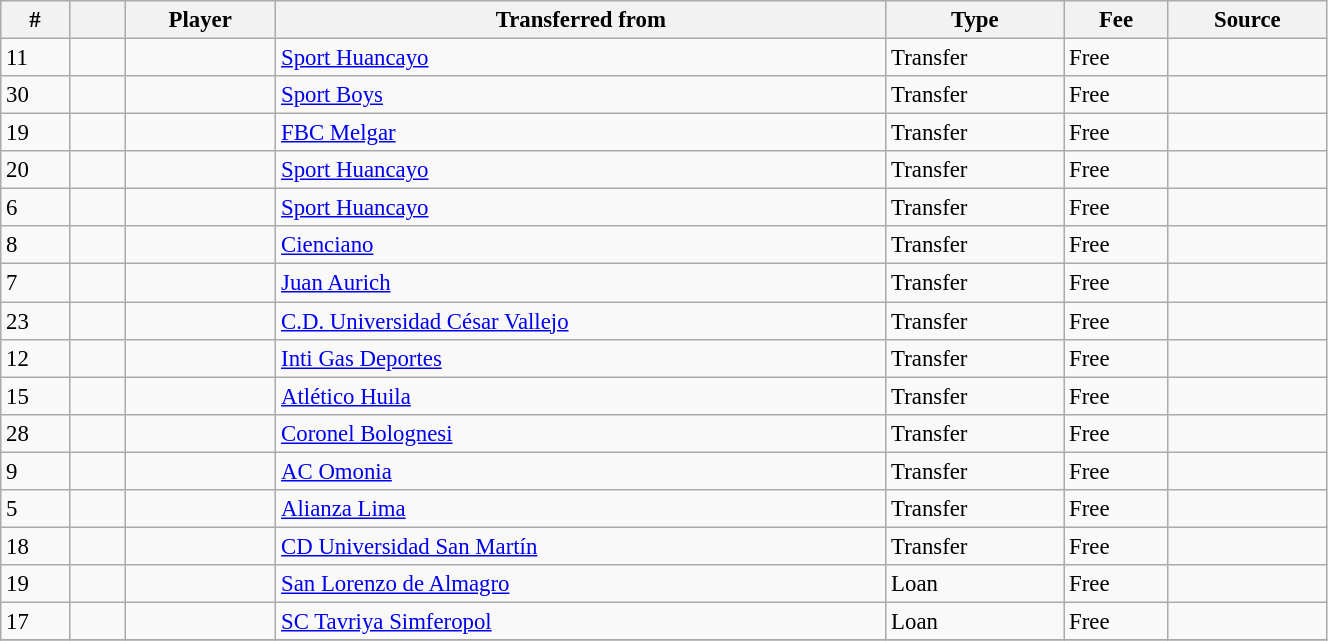<table width=70% class="wikitable sortable" style="text-align:center; font-size:95%; text-align:left">
<tr>
<th><strong>#</strong></th>
<th style="width:30px;"></th>
<th><strong>Player </strong></th>
<th><strong>Transferred from</strong></th>
<th><strong>Type </strong></th>
<th><strong>Fee</strong></th>
<th><strong>Source</strong></th>
</tr>
<tr>
<td>11</td>
<td align=center></td>
<td></td>
<td> <a href='#'>Sport Huancayo</a></td>
<td>Transfer</td>
<td>Free</td>
<td></td>
</tr>
<tr>
<td>30</td>
<td align=center></td>
<td></td>
<td> <a href='#'>Sport Boys</a></td>
<td>Transfer</td>
<td>Free</td>
<td></td>
</tr>
<tr>
<td>19</td>
<td align=center></td>
<td></td>
<td> <a href='#'>FBC Melgar</a></td>
<td>Transfer</td>
<td>Free</td>
<td></td>
</tr>
<tr>
<td>20</td>
<td align=center></td>
<td></td>
<td> <a href='#'>Sport Huancayo</a></td>
<td>Transfer</td>
<td>Free</td>
<td></td>
</tr>
<tr>
<td>6</td>
<td align=center></td>
<td></td>
<td> <a href='#'>Sport Huancayo</a></td>
<td>Transfer</td>
<td>Free</td>
<td></td>
</tr>
<tr>
<td>8</td>
<td align=center></td>
<td></td>
<td> <a href='#'>Cienciano</a></td>
<td>Transfer</td>
<td>Free</td>
<td></td>
</tr>
<tr>
<td>7</td>
<td align=center></td>
<td></td>
<td> <a href='#'>Juan Aurich</a></td>
<td>Transfer</td>
<td>Free</td>
<td> </td>
</tr>
<tr>
<td>23</td>
<td align=center></td>
<td></td>
<td> <a href='#'>C.D. Universidad César Vallejo</a></td>
<td>Transfer</td>
<td>Free</td>
<td></td>
</tr>
<tr>
<td>12</td>
<td align=center></td>
<td></td>
<td> <a href='#'>Inti Gas Deportes</a></td>
<td>Transfer</td>
<td>Free</td>
<td></td>
</tr>
<tr>
<td>15</td>
<td align=center></td>
<td></td>
<td> <a href='#'>Atlético Huila</a></td>
<td>Transfer</td>
<td>Free</td>
<td></td>
</tr>
<tr>
<td>28</td>
<td align=center></td>
<td></td>
<td> <a href='#'>Coronel Bolognesi</a></td>
<td>Transfer</td>
<td>Free</td>
<td></td>
</tr>
<tr>
<td>9</td>
<td align=center></td>
<td></td>
<td> <a href='#'>AC Omonia</a></td>
<td>Transfer</td>
<td>Free</td>
<td></td>
</tr>
<tr>
<td>5</td>
<td align=center></td>
<td></td>
<td> <a href='#'>Alianza Lima</a></td>
<td>Transfer</td>
<td>Free</td>
<td></td>
</tr>
<tr>
<td>18</td>
<td align=center></td>
<td></td>
<td> <a href='#'>CD Universidad San Martín</a></td>
<td>Transfer</td>
<td>Free</td>
<td></td>
</tr>
<tr>
<td>19</td>
<td align=center></td>
<td></td>
<td> <a href='#'>San Lorenzo de Almagro</a></td>
<td>Loan</td>
<td>Free</td>
<td></td>
</tr>
<tr>
<td>17</td>
<td align=center></td>
<td></td>
<td> <a href='#'>SC Tavriya Simferopol</a></td>
<td>Loan</td>
<td>Free</td>
<td></td>
</tr>
<tr>
</tr>
</table>
